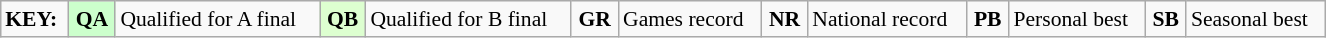<table class="wikitable" width="70%" style="margin:0.5em auto; font-size:90%;position:relative;">
<tr>
<td><strong>KEY:</strong></td>
<td align="center" bgcolor="ccffcc"><strong>QA</strong></td>
<td>Qualified for A final</td>
<td align="center" bgcolor="ddffd"><strong>QB</strong></td>
<td>Qualified for B final</td>
<td align="center"><strong>GR</strong></td>
<td>Games record</td>
<td align="center"><strong>NR</strong></td>
<td>National record</td>
<td align="center"><strong>PB</strong></td>
<td>Personal best</td>
<td align="center"><strong>SB</strong></td>
<td>Seasonal best</td>
</tr>
</table>
